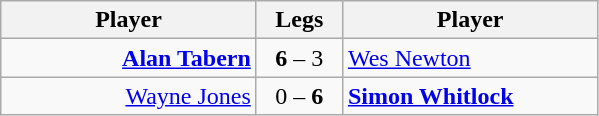<table class=wikitable style="text-align:center">
<tr>
<th width=163>Player</th>
<th width=50>Legs</th>
<th width=163>Player</th>
</tr>
<tr align=left>
<td align=right><strong><a href='#'>Alan Tabern</a></strong> </td>
<td align=center><strong>6</strong> – 3</td>
<td> <a href='#'>Wes Newton</a></td>
</tr>
<tr align=left>
<td align=right><a href='#'>Wayne Jones</a> </td>
<td align=center>0 – <strong>6</strong></td>
<td> <strong><a href='#'>Simon Whitlock</a></strong></td>
</tr>
</table>
